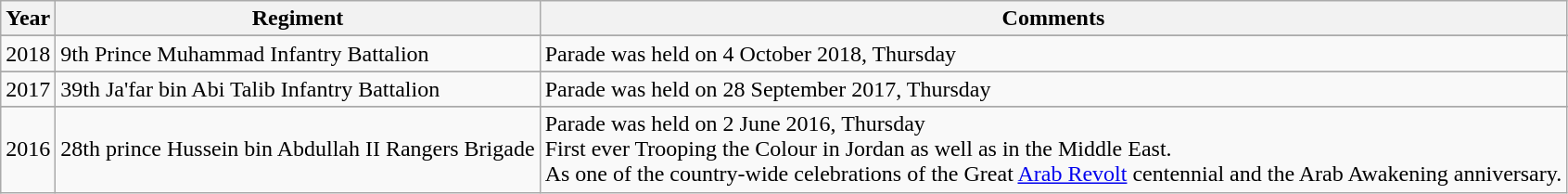<table class="wikitable sortable">
<tr>
<th>Year</th>
<th>Regiment</th>
<th>Comments</th>
</tr>
<tr>
</tr>
<tr>
<td>2018</td>
<td>9th Prince Muhammad Infantry Battalion</td>
<td>Parade was held on 4 October 2018, Thursday</td>
</tr>
<tr>
</tr>
<tr>
<td>2017</td>
<td>39th Ja'far bin Abi Talib Infantry Battalion</td>
<td>Parade was held on 28 September 2017, Thursday</td>
</tr>
<tr>
</tr>
<tr>
<td>2016</td>
<td>28th prince Hussein bin Abdullah II Rangers Brigade</td>
<td>Parade was held on 2 June 2016, Thursday<br>First ever Trooping the Colour in Jordan as well as in the Middle East.<br>As one of the country-wide celebrations of the Great <a href='#'>Arab Revolt</a> centennial and the Arab Awakening anniversary.</td>
</tr>
</table>
